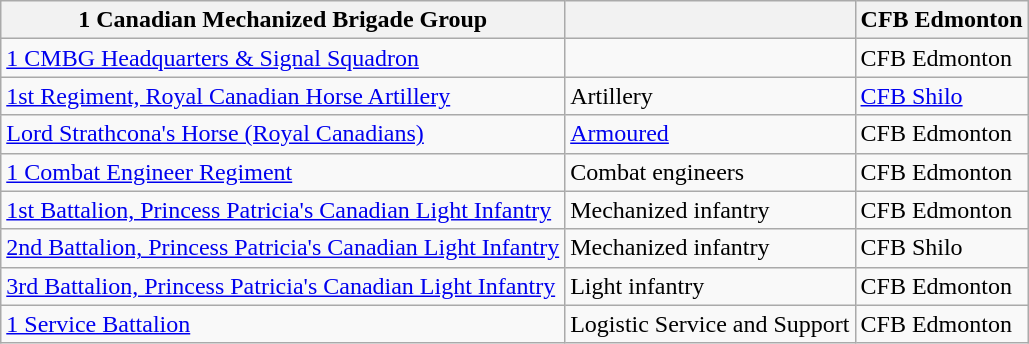<table class=wikitable>
<tr>
<th><strong>1 Canadian Mechanized Brigade Group</strong></th>
<th></th>
<th>CFB Edmonton</th>
</tr>
<tr>
<td><a href='#'>1 CMBG Headquarters & Signal Squadron</a></td>
<td></td>
<td>CFB Edmonton</td>
</tr>
<tr>
<td><a href='#'>1st Regiment, Royal Canadian Horse Artillery</a></td>
<td>Artillery</td>
<td><a href='#'>CFB Shilo</a></td>
</tr>
<tr>
<td><a href='#'>Lord Strathcona's Horse (Royal Canadians)</a></td>
<td><a href='#'>Armoured</a></td>
<td>CFB Edmonton</td>
</tr>
<tr>
<td><a href='#'>1 Combat Engineer Regiment</a></td>
<td>Combat engineers</td>
<td>CFB Edmonton</td>
</tr>
<tr>
<td><a href='#'>1st Battalion, Princess Patricia's Canadian Light Infantry</a></td>
<td>Mechanized infantry</td>
<td>CFB Edmonton</td>
</tr>
<tr>
<td><a href='#'>2nd Battalion, Princess Patricia's Canadian Light Infantry</a></td>
<td>Mechanized infantry</td>
<td>CFB Shilo</td>
</tr>
<tr>
<td><a href='#'>3rd Battalion, Princess Patricia's Canadian Light Infantry</a></td>
<td>Light infantry</td>
<td>CFB Edmonton</td>
</tr>
<tr>
<td><a href='#'>1 Service Battalion</a></td>
<td>Logistic Service and Support</td>
<td>CFB Edmonton</td>
</tr>
</table>
